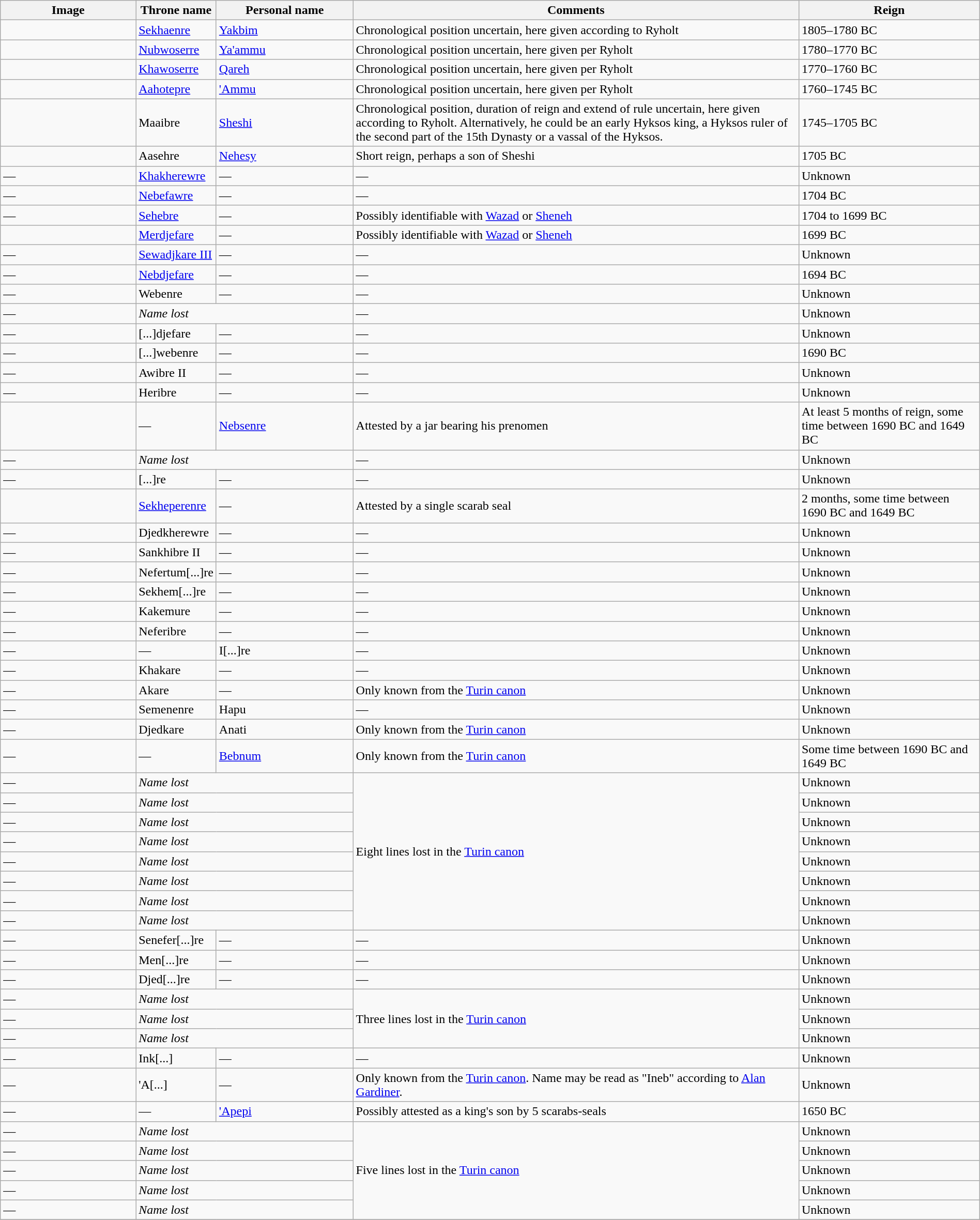<table class="wikitable" width="100%">
<tr>
<th width="15%">Image</th>
<th>Throne name</th>
<th width="15%">Personal name</th>
<th width="50%">Comments</th>
<th width="20%">Reign</th>
</tr>
<tr>
<td></td>
<td><a href='#'>Sekhaenre</a></td>
<td><a href='#'>Yakbim</a></td>
<td>Chronological position uncertain, here given according to Ryholt</td>
<td>1805–1780 BC</td>
</tr>
<tr>
<td></td>
<td><a href='#'>Nubwoserre</a></td>
<td><a href='#'>Ya'ammu</a></td>
<td>Chronological position uncertain, here given per Ryholt</td>
<td>1780–1770 BC</td>
</tr>
<tr>
<td></td>
<td><a href='#'>Khawoserre</a></td>
<td><a href='#'>Qareh</a></td>
<td>Chronological position uncertain, here given per Ryholt</td>
<td>1770–1760 BC</td>
</tr>
<tr>
<td></td>
<td><a href='#'>Aahotepre</a></td>
<td><a href='#'>'Ammu</a></td>
<td>Chronological position uncertain, here given per Ryholt</td>
<td>1760–1745 BC</td>
</tr>
<tr>
<td></td>
<td>Maaibre</td>
<td><a href='#'>Sheshi</a></td>
<td>Chronological position, duration of reign and extend of rule uncertain, here given according to Ryholt. Alternatively, he could be an early Hyksos king, a Hyksos ruler of the second part of the 15th Dynasty or a vassal of the Hyksos.</td>
<td>1745–1705 BC</td>
</tr>
<tr>
<td></td>
<td>Aasehre</td>
<td><a href='#'>Nehesy</a></td>
<td>Short reign, perhaps a son of Sheshi</td>
<td> 1705 BC</td>
</tr>
<tr>
<td>—</td>
<td><a href='#'>Khakherewre</a></td>
<td>—</td>
<td>—</td>
<td>Unknown</td>
</tr>
<tr>
<td>—</td>
<td><a href='#'>Nebefawre</a></td>
<td>—</td>
<td>—</td>
<td> 1704 BC</td>
</tr>
<tr>
<td>—</td>
<td><a href='#'>Sehebre</a></td>
<td>—</td>
<td>Possibly identifiable with <a href='#'>Wazad</a> or <a href='#'>Sheneh</a></td>
<td> 1704 to 1699 BC</td>
</tr>
<tr>
<td></td>
<td><a href='#'>Merdjefare</a></td>
<td>—</td>
<td>Possibly identifiable with <a href='#'>Wazad</a> or <a href='#'>Sheneh</a></td>
<td> 1699 BC</td>
</tr>
<tr>
<td>—</td>
<td><a href='#'>Sewadjkare III</a></td>
<td>—</td>
<td>—</td>
<td>Unknown</td>
</tr>
<tr>
<td>—</td>
<td><a href='#'>Nebdjefare</a></td>
<td>—</td>
<td>—</td>
<td>1694 BC</td>
</tr>
<tr>
<td>—</td>
<td>Webenre</td>
<td>—</td>
<td>—</td>
<td>Unknown</td>
</tr>
<tr>
<td>—</td>
<td colspan=2><em>Name lost</em></td>
<td>—</td>
<td>Unknown</td>
</tr>
<tr>
<td>—</td>
<td>[...]djefare</td>
<td>—</td>
<td>—</td>
<td>Unknown</td>
</tr>
<tr>
<td>—</td>
<td>[...]webenre</td>
<td>—</td>
<td>—</td>
<td> 1690 BC</td>
</tr>
<tr>
<td>—</td>
<td>Awibre II</td>
<td>—</td>
<td>—</td>
<td>Unknown</td>
</tr>
<tr>
<td>—</td>
<td>Heribre</td>
<td>—</td>
<td>—</td>
<td>Unknown</td>
</tr>
<tr>
<td></td>
<td>—</td>
<td><a href='#'>Nebsenre</a></td>
<td>Attested by a jar bearing his prenomen</td>
<td>At least 5 months of reign, some time between 1690 BC and 1649 BC</td>
</tr>
<tr>
<td>—</td>
<td colspan=2><em>Name lost</em></td>
<td>—</td>
<td>Unknown</td>
</tr>
<tr>
<td>—</td>
<td>[...]re</td>
<td>—</td>
<td>—</td>
<td>Unknown</td>
</tr>
<tr>
<td></td>
<td><a href='#'>Sekheperenre</a></td>
<td>—</td>
<td>Attested by a single scarab seal</td>
<td>2 months, some time between 1690 BC and 1649 BC</td>
</tr>
<tr>
<td>—</td>
<td>Djedkherewre</td>
<td>—</td>
<td>—</td>
<td>Unknown</td>
</tr>
<tr>
<td>—</td>
<td>Sankhibre II</td>
<td>—</td>
<td>—</td>
<td>Unknown</td>
</tr>
<tr>
<td>—</td>
<td>Nefertum[...]re</td>
<td>—</td>
<td>—</td>
<td>Unknown</td>
</tr>
<tr>
<td>—</td>
<td>Sekhem[...]re</td>
<td>—</td>
<td>—</td>
<td>Unknown</td>
</tr>
<tr>
<td>—</td>
<td>Kakemure</td>
<td>—</td>
<td>—</td>
<td>Unknown</td>
</tr>
<tr>
<td>—</td>
<td>Neferibre</td>
<td>—</td>
<td>—</td>
<td>Unknown</td>
</tr>
<tr>
<td>—</td>
<td>—</td>
<td>I[...]re</td>
<td>—</td>
<td>Unknown</td>
</tr>
<tr>
<td>—</td>
<td>Khakare</td>
<td>—</td>
<td>—</td>
<td>Unknown</td>
</tr>
<tr>
<td>—</td>
<td>Akare</td>
<td>—</td>
<td>Only known from the <a href='#'>Turin canon</a></td>
<td>Unknown</td>
</tr>
<tr>
<td>—</td>
<td>Semenenre</td>
<td>Hapu</td>
<td>—</td>
<td>Unknown</td>
</tr>
<tr>
<td>—</td>
<td>Djedkare</td>
<td>Anati</td>
<td>Only known from the <a href='#'>Turin canon</a></td>
<td>Unknown</td>
</tr>
<tr>
<td>—</td>
<td>—</td>
<td><a href='#'>Bebnum</a></td>
<td>Only known from the <a href='#'>Turin canon</a></td>
<td>Some time between 1690 BC and 1649 BC</td>
</tr>
<tr>
<td>—</td>
<td colspan=2><em>Name lost</em></td>
<td rowspan=8>Eight lines lost in the <a href='#'>Turin canon</a></td>
<td>Unknown</td>
</tr>
<tr>
<td>—</td>
<td colspan=2><em>Name lost</em></td>
<td>Unknown</td>
</tr>
<tr>
<td>—</td>
<td colspan=2><em>Name lost</em></td>
<td>Unknown</td>
</tr>
<tr>
<td>—</td>
<td colspan=2><em>Name lost</em></td>
<td>Unknown</td>
</tr>
<tr>
<td>—</td>
<td colspan=2><em>Name lost</em></td>
<td>Unknown</td>
</tr>
<tr>
<td>—</td>
<td colspan=2><em>Name lost</em></td>
<td>Unknown</td>
</tr>
<tr>
<td>—</td>
<td colspan=2><em>Name lost</em></td>
<td>Unknown</td>
</tr>
<tr>
<td>—</td>
<td colspan=2><em>Name lost</em></td>
<td>Unknown</td>
</tr>
<tr>
<td>—</td>
<td>Senefer[...]re</td>
<td>—</td>
<td>—</td>
<td>Unknown</td>
</tr>
<tr>
<td>—</td>
<td>Men[...]re</td>
<td>—</td>
<td>—</td>
<td>Unknown</td>
</tr>
<tr>
<td>—</td>
<td>Djed[...]re</td>
<td>—</td>
<td>—</td>
<td>Unknown</td>
</tr>
<tr>
<td>—</td>
<td colspan=2><em>Name lost</em></td>
<td rowspan=3>Three lines lost in the <a href='#'>Turin canon</a></td>
<td>Unknown</td>
</tr>
<tr>
<td>—</td>
<td colspan=2><em>Name lost</em></td>
<td>Unknown</td>
</tr>
<tr>
<td>—</td>
<td colspan=2><em>Name lost</em></td>
<td>Unknown</td>
</tr>
<tr>
<td>—</td>
<td>Ink[...]</td>
<td>—</td>
<td>—</td>
<td>Unknown</td>
</tr>
<tr>
<td>—</td>
<td>'A[...]</td>
<td>—</td>
<td>Only known from the <a href='#'>Turin canon</a>. Name may be read as "Ineb" according to <a href='#'>Alan Gardiner</a>.</td>
<td>Unknown</td>
</tr>
<tr>
<td>—</td>
<td>—</td>
<td><a href='#'>'Apepi</a></td>
<td>Possibly attested as a king's son by 5 scarabs-seals</td>
<td> 1650 BC</td>
</tr>
<tr>
<td>—</td>
<td colspan=2><em>Name lost</em></td>
<td rowspan=5>Five lines lost in the <a href='#'>Turin canon</a></td>
<td>Unknown</td>
</tr>
<tr>
<td>—</td>
<td colspan=2><em>Name lost</em></td>
<td>Unknown</td>
</tr>
<tr>
<td>—</td>
<td colspan=2><em>Name lost</em></td>
<td>Unknown</td>
</tr>
<tr>
<td>—</td>
<td colspan=2><em>Name lost</em></td>
<td>Unknown</td>
</tr>
<tr>
<td>—</td>
<td colspan=2><em>Name lost</em></td>
<td>Unknown</td>
</tr>
<tr>
</tr>
</table>
